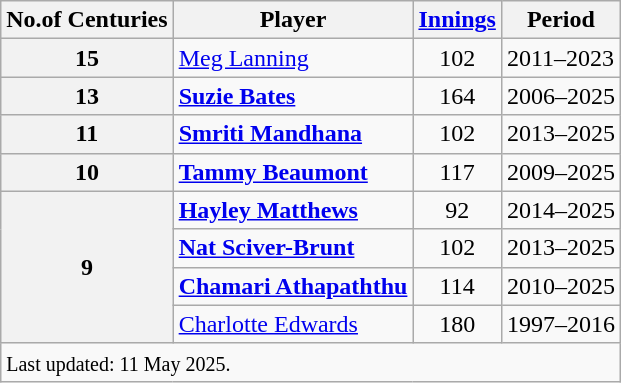<table class="wikitable defaultcenter col2left">
<tr>
<th scope="col">No.of Centuries</th>
<th scope="col">Player</th>
<th scope="col"><a href='#'>Innings</a></th>
<th scope="col">Period</th>
</tr>
<tr>
<th scope="row">15</th>
<td> <a href='#'>Meg Lanning</a></td>
<td style="text-align:center;">102</td>
<td>2011–2023</td>
</tr>
<tr>
<th scope="row">13</th>
<td> <strong><a href='#'>Suzie Bates</a></strong></td>
<td style="text-align:center;">164</td>
<td>2006–2025</td>
</tr>
<tr>
<th scope="row">11</th>
<td style="text-align:left;"> <strong><a href='#'>Smriti Mandhana</a></strong></td>
<td style="text-align:center;">102</td>
<td>2013–2025</td>
</tr>
<tr>
<th scope="row">10</th>
<td style="text-align:left;"> <strong><a href='#'>Tammy Beaumont</a></strong></td>
<td style="text-align:center;">117</td>
<td>2009–2025</td>
</tr>
<tr>
<th scope="row" rowspan=4>9</th>
<td style="text-align:left;"> <strong><a href='#'>Hayley Matthews</a></strong></td>
<td style="text-align:center;">92</td>
<td>2014–2025</td>
</tr>
<tr>
<td style="text-align:left;"> <strong><a href='#'>Nat Sciver-Brunt</a></strong></td>
<td style="text-align:center;">102</td>
<td>2013–2025</td>
</tr>
<tr>
<td style="text-align:left;"> <strong><a href='#'>Chamari Athapaththu</a></strong></td>
<td style="text-align:center;">114</td>
<td>2010–2025</td>
</tr>
<tr>
<td style="text-align:left;"> <a href='#'>Charlotte Edwards</a></td>
<td style="text-align:center;">180</td>
<td>1997–2016</td>
</tr>
<tr>
<td colspan="4" scope="row" style="text-align:left;"><small>Last updated: 11 May 2025.</small></td>
</tr>
</table>
